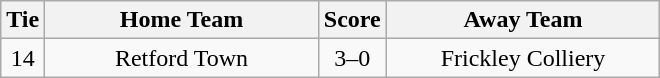<table class="wikitable" style="text-align:center;">
<tr>
<th width=20>Tie</th>
<th width=175>Home Team</th>
<th width=20>Score</th>
<th width=175>Away Team</th>
</tr>
<tr>
<td>14</td>
<td>Retford Town</td>
<td>3–0</td>
<td>Frickley Colliery</td>
</tr>
</table>
